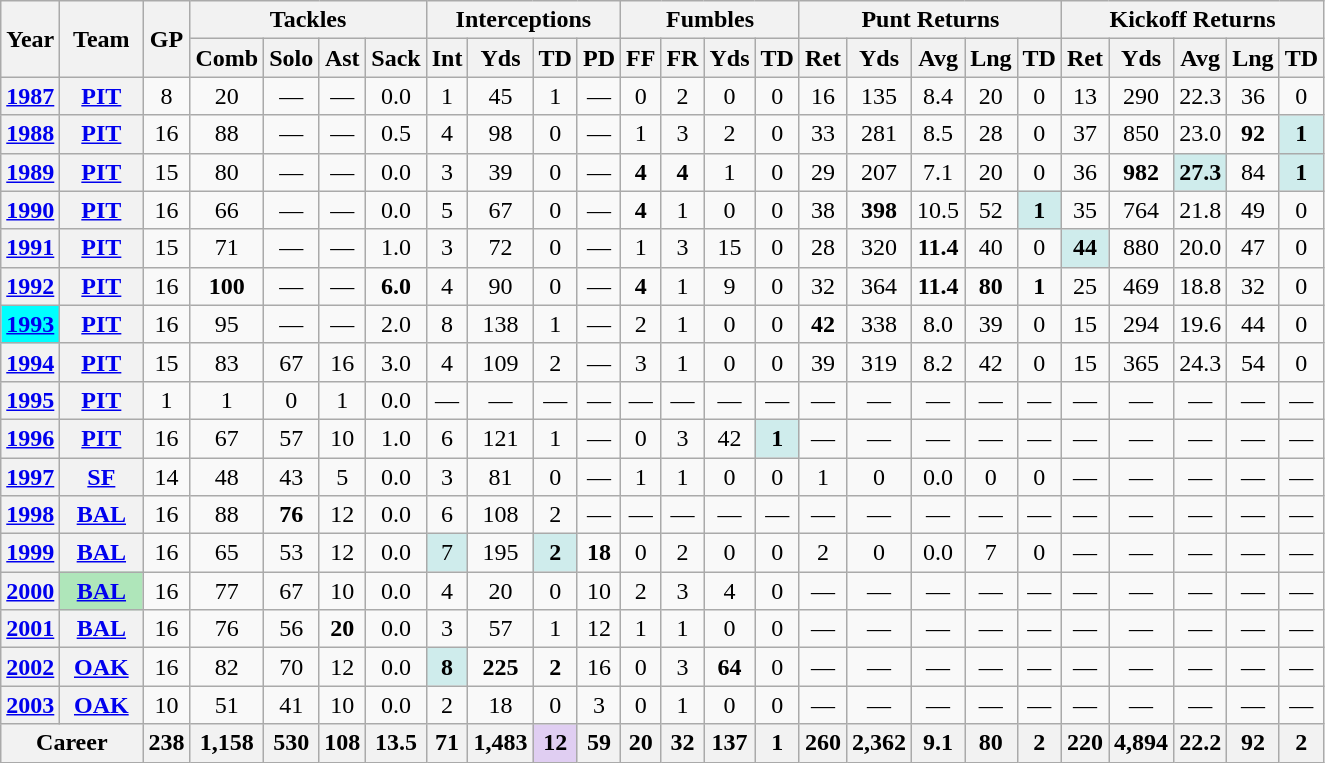<table class="wikitable" style="text-align:center;">
<tr>
<th rowspan="2">Year</th>
<th rowspan="2">Team</th>
<th rowspan="2">GP</th>
<th colspan="4">Tackles</th>
<th colspan="4">Interceptions</th>
<th colspan="4">Fumbles</th>
<th colspan="5">Punt Returns</th>
<th colspan="5">Kickoff Returns</th>
</tr>
<tr>
<th>Comb</th>
<th>Solo</th>
<th>Ast</th>
<th>Sack</th>
<th>Int</th>
<th>Yds</th>
<th>TD</th>
<th>PD</th>
<th>FF</th>
<th>FR</th>
<th>Yds</th>
<th>TD</th>
<th>Ret</th>
<th>Yds</th>
<th>Avg</th>
<th>Lng</th>
<th>TD</th>
<th>Ret</th>
<th>Yds</th>
<th>Avg</th>
<th>Lng</th>
<th>TD</th>
</tr>
<tr>
<th><a href='#'>1987</a></th>
<th><a href='#'>PIT</a></th>
<td>8</td>
<td>20</td>
<td>—</td>
<td>—</td>
<td>0.0</td>
<td>1</td>
<td>45</td>
<td>1</td>
<td>—</td>
<td>0</td>
<td>2</td>
<td>0</td>
<td>0</td>
<td>16</td>
<td>135</td>
<td>8.4</td>
<td>20</td>
<td>0</td>
<td>13</td>
<td>290</td>
<td>22.3</td>
<td>36</td>
<td>0</td>
</tr>
<tr>
<th><a href='#'>1988</a></th>
<th><a href='#'>PIT</a></th>
<td>16</td>
<td>88</td>
<td>—</td>
<td>—</td>
<td>0.5</td>
<td>4</td>
<td>98</td>
<td>0</td>
<td>—</td>
<td>1</td>
<td>3</td>
<td>2</td>
<td>0</td>
<td>33</td>
<td>281</td>
<td>8.5</td>
<td>28</td>
<td>0</td>
<td>37</td>
<td>850</td>
<td>23.0</td>
<td><strong>92</strong></td>
<td style="background:#cfecec;"><strong>1</strong></td>
</tr>
<tr>
<th><a href='#'>1989</a></th>
<th><a href='#'>PIT</a></th>
<td>15</td>
<td>80</td>
<td>—</td>
<td>—</td>
<td>0.0</td>
<td>3</td>
<td>39</td>
<td>0</td>
<td>—</td>
<td><strong>4</strong></td>
<td><strong>4</strong></td>
<td>1</td>
<td>0</td>
<td>29</td>
<td>207</td>
<td>7.1</td>
<td>20</td>
<td>0</td>
<td>36</td>
<td><strong>982</strong></td>
<td style="background:#cfecec;"><strong>27.3</strong></td>
<td>84</td>
<td style="background:#cfecec;"><strong>1</strong></td>
</tr>
<tr>
<th><a href='#'>1990</a></th>
<th><a href='#'>PIT</a></th>
<td>16</td>
<td>66</td>
<td>—</td>
<td>—</td>
<td>0.0</td>
<td>5</td>
<td>67</td>
<td>0</td>
<td>—</td>
<td><strong>4</strong></td>
<td>1</td>
<td>0</td>
<td>0</td>
<td>38</td>
<td><strong>398</strong></td>
<td>10.5</td>
<td>52</td>
<td style="background:#cfecec;"><strong>1</strong></td>
<td>35</td>
<td>764</td>
<td>21.8</td>
<td>49</td>
<td>0</td>
</tr>
<tr>
<th><a href='#'>1991</a></th>
<th><a href='#'>PIT</a></th>
<td>15</td>
<td>71</td>
<td>—</td>
<td>—</td>
<td>1.0</td>
<td>3</td>
<td>72</td>
<td>0</td>
<td>—</td>
<td>1</td>
<td>3</td>
<td>15</td>
<td>0</td>
<td>28</td>
<td>320</td>
<td><strong>11.4</strong></td>
<td>40</td>
<td>0</td>
<td style="background:#cfecec;"><strong>44</strong></td>
<td>880</td>
<td>20.0</td>
<td>47</td>
<td>0</td>
</tr>
<tr>
<th><a href='#'>1992</a></th>
<th><a href='#'>PIT</a></th>
<td>16</td>
<td><strong>100</strong></td>
<td>—</td>
<td>—</td>
<td><strong>6.0</strong></td>
<td>4</td>
<td>90</td>
<td>0</td>
<td>—</td>
<td><strong>4</strong></td>
<td>1</td>
<td>9</td>
<td>0</td>
<td>32</td>
<td>364</td>
<td><strong>11.4</strong></td>
<td><strong>80</strong></td>
<td><strong>1</strong></td>
<td>25</td>
<td>469</td>
<td>18.8</td>
<td>32</td>
<td>0</td>
</tr>
<tr>
<th style="background:#0ff;"><a href='#'>1993</a></th>
<th><a href='#'>PIT</a></th>
<td>16</td>
<td>95</td>
<td>—</td>
<td>—</td>
<td>2.0</td>
<td>8</td>
<td>138</td>
<td>1</td>
<td>—</td>
<td>2</td>
<td>1</td>
<td>0</td>
<td>0</td>
<td><strong>42</strong></td>
<td>338</td>
<td>8.0</td>
<td>39</td>
<td>0</td>
<td>15</td>
<td>294</td>
<td>19.6</td>
<td>44</td>
<td>0</td>
</tr>
<tr>
<th><a href='#'>1994</a></th>
<th><a href='#'>PIT</a></th>
<td>15</td>
<td>83</td>
<td>67</td>
<td>16</td>
<td>3.0</td>
<td>4</td>
<td>109</td>
<td>2</td>
<td>—</td>
<td>3</td>
<td>1</td>
<td>0</td>
<td>0</td>
<td>39</td>
<td>319</td>
<td>8.2</td>
<td>42</td>
<td>0</td>
<td>15</td>
<td>365</td>
<td>24.3</td>
<td>54</td>
<td>0</td>
</tr>
<tr>
<th><a href='#'>1995</a></th>
<th><a href='#'>PIT</a></th>
<td>1</td>
<td>1</td>
<td>0</td>
<td>1</td>
<td>0.0</td>
<td>—</td>
<td>—</td>
<td>—</td>
<td>—</td>
<td>—</td>
<td>—</td>
<td>—</td>
<td>—</td>
<td>—</td>
<td>—</td>
<td>—</td>
<td>—</td>
<td>—</td>
<td>—</td>
<td>—</td>
<td>—</td>
<td>—</td>
<td>—</td>
</tr>
<tr>
<th><a href='#'>1996</a></th>
<th><a href='#'>PIT</a></th>
<td>16</td>
<td>67</td>
<td>57</td>
<td>10</td>
<td>1.0</td>
<td>6</td>
<td>121</td>
<td>1</td>
<td>—</td>
<td>0</td>
<td>3</td>
<td>42</td>
<td style="background:#cfecec;"><strong>1</strong></td>
<td>—</td>
<td>—</td>
<td>—</td>
<td>—</td>
<td>—</td>
<td>—</td>
<td>—</td>
<td>—</td>
<td>—</td>
<td>—</td>
</tr>
<tr>
<th><a href='#'>1997</a></th>
<th><a href='#'>SF</a></th>
<td>14</td>
<td>48</td>
<td>43</td>
<td>5</td>
<td>0.0</td>
<td>3</td>
<td>81</td>
<td>0</td>
<td>—</td>
<td>1</td>
<td>1</td>
<td>0</td>
<td>0</td>
<td>1</td>
<td>0</td>
<td>0.0</td>
<td>0</td>
<td>0</td>
<td>—</td>
<td>—</td>
<td>—</td>
<td>—</td>
<td>—</td>
</tr>
<tr>
<th><a href='#'>1998</a></th>
<th><a href='#'>BAL</a></th>
<td>16</td>
<td>88</td>
<td><strong>76</strong></td>
<td>12</td>
<td>0.0</td>
<td>6</td>
<td>108</td>
<td>2</td>
<td>—</td>
<td>—</td>
<td>—</td>
<td>—</td>
<td>—</td>
<td>—</td>
<td>—</td>
<td>—</td>
<td>—</td>
<td>—</td>
<td>—</td>
<td>—</td>
<td>—</td>
<td>—</td>
<td>—</td>
</tr>
<tr>
<th><a href='#'>1999</a></th>
<th><a href='#'>BAL</a></th>
<td>16</td>
<td>65</td>
<td>53</td>
<td>12</td>
<td>0.0</td>
<td style="background:#cfecec;">7</td>
<td>195</td>
<td style="background:#cfecec;"><strong>2</strong></td>
<td><strong>18</strong></td>
<td>0</td>
<td>2</td>
<td>0</td>
<td>0</td>
<td>2</td>
<td>0</td>
<td>0.0</td>
<td>7</td>
<td>0</td>
<td>—</td>
<td>—</td>
<td>—</td>
<td>—</td>
<td>—</td>
</tr>
<tr>
<th><a href='#'>2000</a></th>
<th style="background:#afe6ba; width:3em;"><a href='#'>BAL</a></th>
<td>16</td>
<td>77</td>
<td>67</td>
<td>10</td>
<td>0.0</td>
<td>4</td>
<td>20</td>
<td>0</td>
<td>10</td>
<td>2</td>
<td>3</td>
<td>4</td>
<td>0</td>
<td>—</td>
<td>—</td>
<td>—</td>
<td>—</td>
<td>—</td>
<td>—</td>
<td>—</td>
<td>—</td>
<td>—</td>
<td>—</td>
</tr>
<tr>
<th><a href='#'>2001</a></th>
<th><a href='#'>BAL</a></th>
<td>16</td>
<td>76</td>
<td>56</td>
<td><strong>20</strong></td>
<td>0.0</td>
<td>3</td>
<td>57</td>
<td>1</td>
<td>12</td>
<td>1</td>
<td>1</td>
<td>0</td>
<td>0</td>
<td>—</td>
<td>—</td>
<td>—</td>
<td>—</td>
<td>—</td>
<td>—</td>
<td>—</td>
<td>—</td>
<td>—</td>
<td>—</td>
</tr>
<tr>
<th><a href='#'>2002</a></th>
<th><a href='#'>OAK</a></th>
<td>16</td>
<td>82</td>
<td>70</td>
<td>12</td>
<td>0.0</td>
<td style="background:#cfecec;"><strong>8</strong></td>
<td><strong>225</strong></td>
<td><strong>2</strong></td>
<td>16</td>
<td>0</td>
<td>3</td>
<td><strong>64</strong></td>
<td>0</td>
<td>—</td>
<td>—</td>
<td>—</td>
<td>—</td>
<td>—</td>
<td>—</td>
<td>—</td>
<td>—</td>
<td>—</td>
<td>—</td>
</tr>
<tr>
<th><a href='#'>2003</a></th>
<th><a href='#'>OAK</a></th>
<td>10</td>
<td>51</td>
<td>41</td>
<td>10</td>
<td>0.0</td>
<td>2</td>
<td>18</td>
<td>0</td>
<td>3</td>
<td>0</td>
<td>1</td>
<td>0</td>
<td>0</td>
<td>—</td>
<td>—</td>
<td>—</td>
<td>—</td>
<td>—</td>
<td>—</td>
<td>—</td>
<td>—</td>
<td>—</td>
<td>—</td>
</tr>
<tr>
<th colspan="2">Career</th>
<th>238</th>
<th>1,158</th>
<th>530</th>
<th>108</th>
<th>13.5</th>
<th>71</th>
<th>1,483</th>
<th style="background:#e0cef2;">12</th>
<th>59</th>
<th>20</th>
<th>32</th>
<th>137</th>
<th>1</th>
<th>260</th>
<th>2,362</th>
<th>9.1</th>
<th>80</th>
<th>2</th>
<th>220</th>
<th>4,894</th>
<th>22.2</th>
<th>92</th>
<th>2</th>
</tr>
</table>
